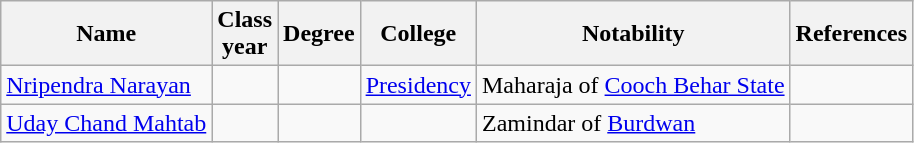<table class="wikitable sortable">
<tr>
<th>Name</th>
<th>Class<br>year</th>
<th>Degree</th>
<th>College</th>
<th class="unsortable">Notability</th>
<th class="unsortable">References</th>
</tr>
<tr>
<td><a href='#'>Nripendra Narayan</a></td>
<td></td>
<td></td>
<td><a href='#'>Presidency</a></td>
<td>Maharaja of <a href='#'>Cooch Behar State</a></td>
<td></td>
</tr>
<tr>
<td><a href='#'>Uday Chand Mahtab</a></td>
<td></td>
<td></td>
<td></td>
<td>Zamindar of <a href='#'>Burdwan</a></td>
<td></td>
</tr>
</table>
